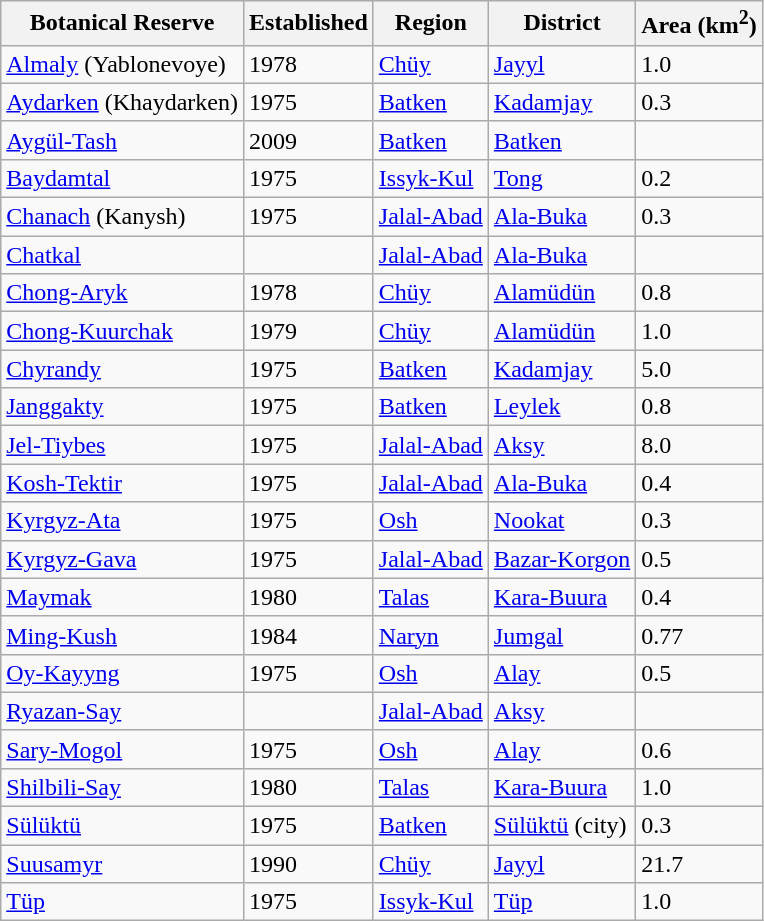<table class="wikitable sortable">
<tr>
<th>Botanical Reserve</th>
<th>Established</th>
<th>Region</th>
<th>District</th>
<th>Area (km<sup>2</sup>)</th>
</tr>
<tr>
<td><a href='#'>Almaly</a> (Yablonevoye)</td>
<td>1978</td>
<td><a href='#'>Chüy</a></td>
<td><a href='#'>Jayyl</a></td>
<td>1.0</td>
</tr>
<tr>
<td><a href='#'>Aydarken</a> (Khaydarken)</td>
<td>1975</td>
<td><a href='#'>Batken</a></td>
<td><a href='#'>Kadamjay</a></td>
<td>0.3</td>
</tr>
<tr>
<td><a href='#'>Aygül-Tash</a></td>
<td>2009</td>
<td><a href='#'>Batken</a></td>
<td><a href='#'>Batken</a></td>
<td></td>
</tr>
<tr>
<td><a href='#'>Baydamtal</a></td>
<td>1975</td>
<td><a href='#'>Issyk-Kul</a></td>
<td><a href='#'>Tong</a></td>
<td>0.2</td>
</tr>
<tr>
<td><a href='#'>Chanach</a> (Kanysh)</td>
<td>1975</td>
<td><a href='#'>Jalal-Abad</a></td>
<td><a href='#'>Ala-Buka</a></td>
<td>0.3</td>
</tr>
<tr>
<td><a href='#'>Chatkal</a></td>
<td></td>
<td><a href='#'>Jalal-Abad</a></td>
<td><a href='#'>Ala-Buka</a></td>
<td></td>
</tr>
<tr>
<td><a href='#'>Chong-Aryk</a></td>
<td>1978</td>
<td><a href='#'>Chüy</a></td>
<td><a href='#'>Alamüdün</a></td>
<td>0.8</td>
</tr>
<tr>
<td><a href='#'>Chong-Kuurchak</a></td>
<td>1979</td>
<td><a href='#'>Chüy</a></td>
<td><a href='#'>Alamüdün</a></td>
<td>1.0</td>
</tr>
<tr>
<td><a href='#'>Chyrandy</a></td>
<td>1975</td>
<td><a href='#'>Batken</a></td>
<td><a href='#'>Kadamjay</a></td>
<td>5.0</td>
</tr>
<tr>
<td><a href='#'>Janggakty</a></td>
<td>1975</td>
<td><a href='#'>Batken</a></td>
<td><a href='#'>Leylek</a></td>
<td>0.8</td>
</tr>
<tr>
<td><a href='#'>Jel-Tiybes</a></td>
<td>1975</td>
<td><a href='#'>Jalal-Abad</a></td>
<td><a href='#'>Aksy</a></td>
<td>8.0</td>
</tr>
<tr>
<td><a href='#'>Kosh-Tektir</a></td>
<td>1975</td>
<td><a href='#'>Jalal-Abad</a></td>
<td><a href='#'>Ala-Buka</a></td>
<td>0.4</td>
</tr>
<tr>
<td><a href='#'>Kyrgyz-Ata</a></td>
<td>1975</td>
<td><a href='#'>Osh</a></td>
<td><a href='#'>Nookat</a></td>
<td>0.3</td>
</tr>
<tr>
<td><a href='#'>Kyrgyz-Gava</a></td>
<td>1975</td>
<td><a href='#'>Jalal-Abad</a></td>
<td><a href='#'>Bazar-Korgon</a></td>
<td>0.5</td>
</tr>
<tr>
<td><a href='#'>Maymak</a></td>
<td>1980</td>
<td><a href='#'>Talas</a></td>
<td><a href='#'>Kara-Buura</a></td>
<td>0.4</td>
</tr>
<tr>
<td><a href='#'>Ming-Kush</a></td>
<td>1984</td>
<td><a href='#'>Naryn</a></td>
<td><a href='#'>Jumgal</a></td>
<td>0.77</td>
</tr>
<tr>
<td><a href='#'>Oy-Kayyng</a></td>
<td>1975</td>
<td><a href='#'>Osh</a></td>
<td><a href='#'>Alay</a></td>
<td>0.5</td>
</tr>
<tr>
<td><a href='#'>Ryazan-Say</a></td>
<td></td>
<td><a href='#'>Jalal-Abad</a></td>
<td><a href='#'>Aksy</a></td>
<td></td>
</tr>
<tr>
<td><a href='#'>Sary-Mogol</a></td>
<td>1975</td>
<td><a href='#'>Osh</a></td>
<td><a href='#'>Alay</a></td>
<td>0.6</td>
</tr>
<tr>
<td><a href='#'>Shilbili-Say</a></td>
<td>1980</td>
<td><a href='#'>Talas</a></td>
<td><a href='#'>Kara-Buura</a></td>
<td>1.0</td>
</tr>
<tr>
<td><a href='#'>Sülüktü</a></td>
<td>1975</td>
<td><a href='#'>Batken</a></td>
<td><a href='#'>Sülüktü</a> (city)</td>
<td>0.3</td>
</tr>
<tr>
<td><a href='#'>Suusamyr</a></td>
<td>1990</td>
<td><a href='#'>Chüy</a></td>
<td><a href='#'>Jayyl</a></td>
<td>21.7</td>
</tr>
<tr>
<td><a href='#'>Tüp</a></td>
<td>1975</td>
<td><a href='#'>Issyk-Kul</a></td>
<td><a href='#'>Tüp</a></td>
<td>1.0</td>
</tr>
</table>
